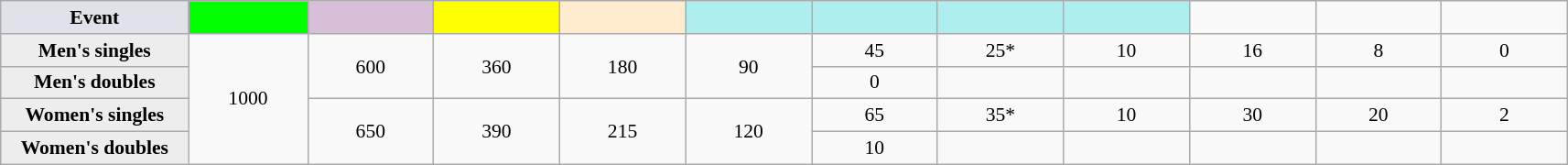<table class="wikitable nowrap" style=font-size:90%;text-align:center>
<tr>
<td style="width:130px; background:#dfe2e9;"><strong>Event</strong></td>
<td style="width:80px; background:lime;"></td>
<td style="width:85px; background:thistle;"></td>
<td style="width:85px; background:#ff0;"></td>
<td style="width:85px; background:#ffebcd;"></td>
<td style="width:85px; background:#afeeee;"></td>
<td style="width:85px; background:#afeeee;"></td>
<td style="width:85px; background:#afeeee;"></td>
<td style="width:85px; background:#afeeee;"></td>
<td width=85></td>
<td width=85></td>
<td width=85></td>
</tr>
<tr>
<th style="background:#ededed;">Men's singles</th>
<td rowspan=4>1000</td>
<td rowspan=2>600</td>
<td rowspan=2>360</td>
<td rowspan=2>180</td>
<td rowspan=2>90</td>
<td>45</td>
<td>25*</td>
<td>10</td>
<td>16</td>
<td>8</td>
<td>0</td>
</tr>
<tr>
<th style="background:#ededed;">Men's doubles</th>
<td>0</td>
<td></td>
<td></td>
<td></td>
<td></td>
<td></td>
</tr>
<tr>
<th style="background:#ededed;">Women's singles</th>
<td rowspan=2>650</td>
<td rowspan=2>390</td>
<td rowspan=2>215</td>
<td rowspan=2>120</td>
<td>65</td>
<td>35*</td>
<td>10</td>
<td>30</td>
<td>20</td>
<td>2</td>
</tr>
<tr>
<th style="background:#ededed;">Women's doubles</th>
<td>10</td>
<td></td>
<td></td>
<td></td>
<td></td>
<td></td>
</tr>
</table>
